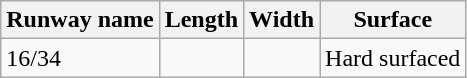<table class="wikitable">
<tr>
<th>Runway name</th>
<th>Length</th>
<th>Width</th>
<th>Surface</th>
</tr>
<tr>
<td>16/34</td>
<td></td>
<td></td>
<td>Hard surfaced</td>
</tr>
</table>
